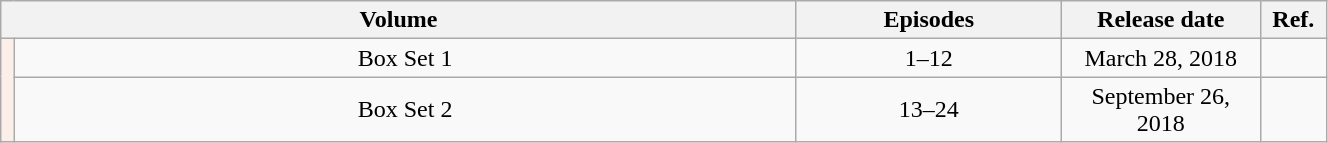<table class="wikitable" style="text-align: center; width: 70%;">
<tr>
<th colspan="2">Volume</th>
<th width="20%">Episodes</th>
<th width="15%">Release date</th>
<th width="5%">Ref.</th>
</tr>
<tr>
<td rowspan="2" width="1%" style="background: #FCEFE9;"></td>
<td>Box Set 1</td>
<td>1–12</td>
<td>March 28, 2018</td>
<td></td>
</tr>
<tr>
<td>Box Set 2</td>
<td>13–24</td>
<td>September 26, 2018</td>
<td></td>
</tr>
</table>
